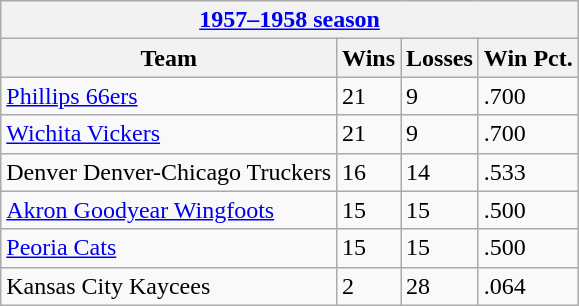<table class="wikitable">
<tr>
<th colspan="4"><a href='#'>1957–1958 season</a></th>
</tr>
<tr>
<th>Team</th>
<th>Wins</th>
<th>Losses</th>
<th>Win Pct.</th>
</tr>
<tr>
<td><a href='#'>Phillips 66ers</a></td>
<td>21</td>
<td>9</td>
<td>.700</td>
</tr>
<tr>
<td><a href='#'>Wichita Vickers</a></td>
<td>21</td>
<td>9</td>
<td>.700</td>
</tr>
<tr>
<td>Denver Denver-Chicago Truckers</td>
<td>16</td>
<td>14</td>
<td>.533</td>
</tr>
<tr>
<td><a href='#'>Akron Goodyear Wingfoots</a></td>
<td>15</td>
<td>15</td>
<td>.500</td>
</tr>
<tr>
<td><a href='#'>Peoria Cats</a></td>
<td>15</td>
<td>15</td>
<td>.500</td>
</tr>
<tr>
<td>Kansas City Kaycees</td>
<td>2</td>
<td>28</td>
<td>.064</td>
</tr>
</table>
